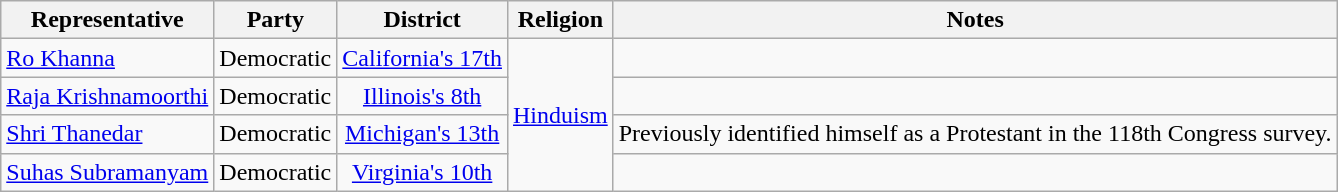<table class="wikitable sortable" style="text-align:center">
<tr>
<th>Representative</th>
<th>Party</th>
<th>District</th>
<th>Religion</th>
<th>Notes</th>
</tr>
<tr>
<td align=left nowrap> <a href='#'>Ro Khanna</a></td>
<td>Democratic</td>
<td><a href='#'>California's 17th</a></td>
<td rowspan="4"><a href='#'>Hinduism</a></td>
<td></td>
</tr>
<tr>
<td align=left nowrap> <a href='#'>Raja Krishnamoorthi</a></td>
<td>Democratic</td>
<td><a href='#'>Illinois's 8th</a></td>
<td></td>
</tr>
<tr>
<td align=left nowrap> <a href='#'>Shri Thanedar</a></td>
<td>Democratic</td>
<td><a href='#'>Michigan's 13th</a></td>
<td>Previously identified himself as a Protestant in the 118th Congress survey.</td>
</tr>
<tr>
<td align=left nowrap> <a href='#'>Suhas Subramanyam</a></td>
<td>Democratic</td>
<td><a href='#'>Virginia's 10th</a></td>
<td></td>
</tr>
</table>
